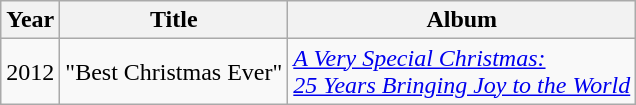<table class="wikitable">
<tr>
<th>Year</th>
<th>Title</th>
<th>Album</th>
</tr>
<tr>
<td>2012</td>
<td>"Best Christmas Ever"</td>
<td><em><a href='#'>A Very Special Christmas:<br>25 Years Bringing Joy to the World</a></em></td>
</tr>
</table>
